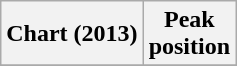<table class="wikitable plainrowheaders" style="text-align:center">
<tr>
<th scope="col">Chart (2013)</th>
<th scope="col">Peak<br>position</th>
</tr>
<tr>
</tr>
</table>
